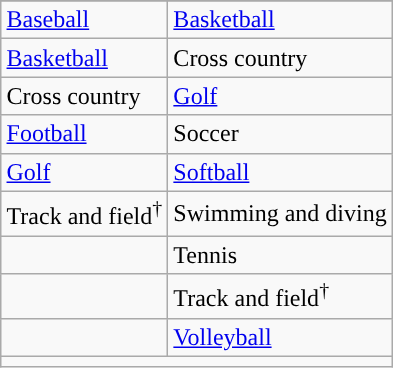<table class="wikitable" style="float:right; clear:right; margin:0 0 1em 1em;">
<tr>
</tr>
<tr>
<td><a href='#'>Baseball</a></td>
<td><a href='#'>Basketball</a></td>
</tr>
<tr>
<td><a href='#'>Basketball</a></td>
<td>Cross country</td>
</tr>
<tr>
<td>Cross country</td>
<td><a href='#'>Golf</a></td>
</tr>
<tr>
<td><a href='#'>Football</a></td>
<td>Soccer</td>
</tr>
<tr>
<td><a href='#'>Golf</a></td>
<td><a href='#'>Softball</a></td>
</tr>
<tr>
<td>Track and field<sup>†</sup></td>
<td>Swimming and diving</td>
</tr>
<tr>
<td></td>
<td>Tennis</td>
</tr>
<tr>
<td></td>
<td>Track and field<sup>†</sup></td>
</tr>
<tr>
<td></td>
<td><a href='#'>Volleyball</a></td>
</tr>
<tr>
<td colspan="2"></td>
</tr>
</table>
